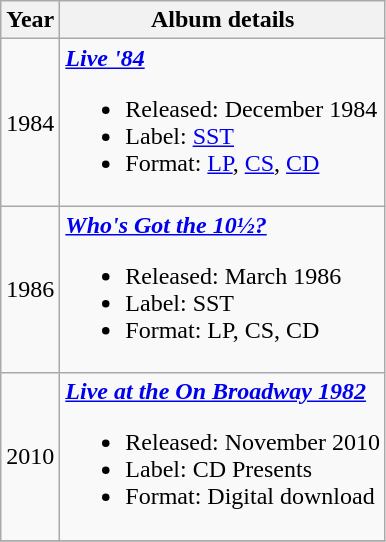<table class ="wikitable">
<tr>
<th>Year</th>
<th>Album details</th>
</tr>
<tr>
<td>1984</td>
<td><strong><em><a href='#'>Live '84</a></em></strong><br><ul><li>Released: December 1984</li><li>Label: <a href='#'>SST</a></li><li>Format: <a href='#'>LP</a>, <a href='#'>CS</a>, <a href='#'>CD</a></li></ul></td>
</tr>
<tr>
<td>1986</td>
<td><strong><em><a href='#'>Who's Got the 10½?</a></em></strong><br><ul><li>Released: March 1986</li><li>Label: SST</li><li>Format: LP, CS, CD</li></ul></td>
</tr>
<tr>
<td>2010</td>
<td><strong><em><a href='#'>Live at the On Broadway 1982</a></em></strong><br><ul><li>Released: November 2010</li><li>Label: CD Presents</li><li>Format: Digital download</li></ul></td>
</tr>
<tr>
</tr>
</table>
